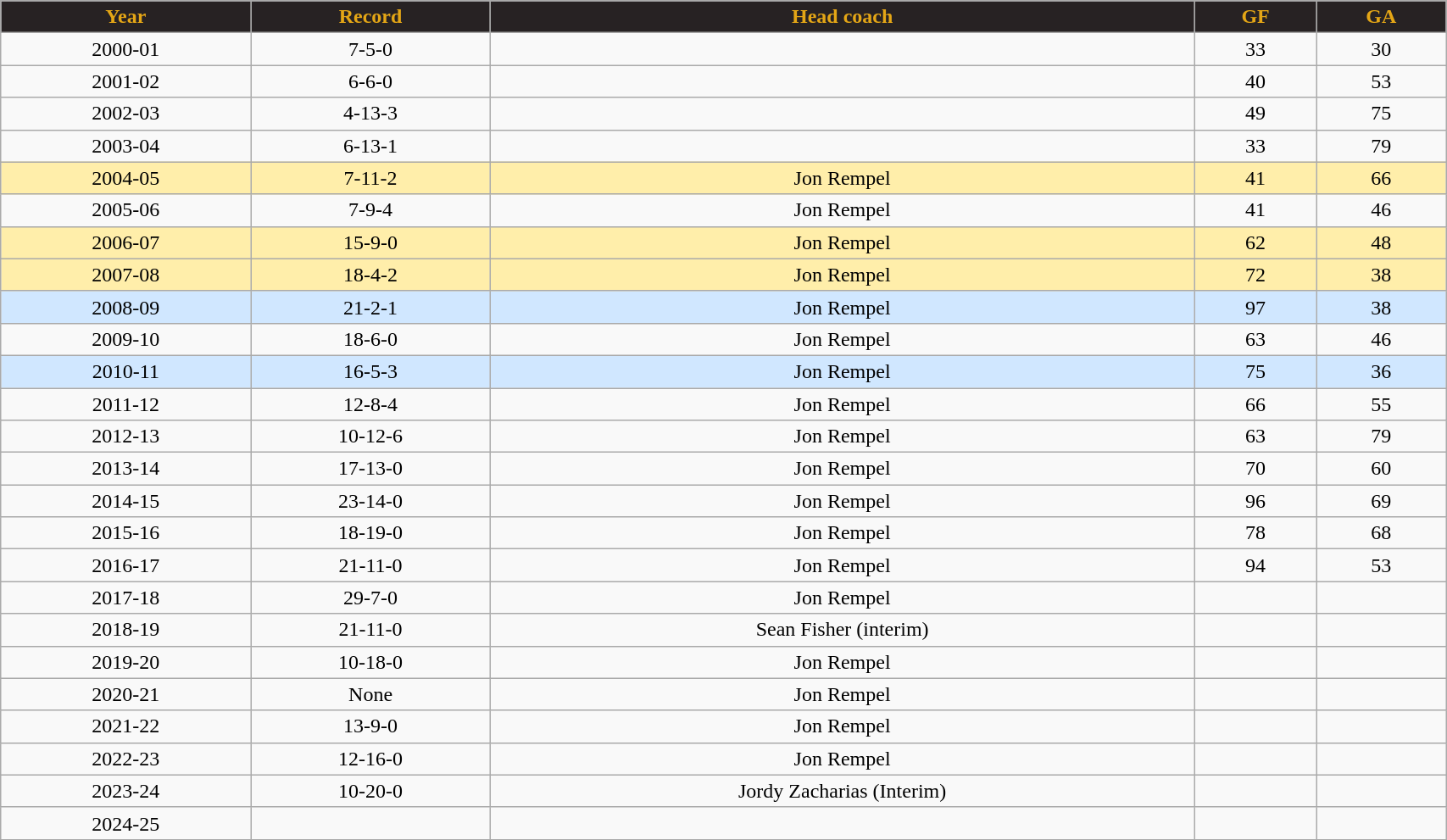<table class="wikitable" width="90%">
<tr align="center"  style="background:#272223;color:#e4a616;">
<td><strong>Year</strong></td>
<td><strong>Record</strong></td>
<td><strong>Head coach</strong></td>
<td><strong>GF</strong></td>
<td><strong>GA</strong></td>
</tr>
<tr align="center" bgcolor="">
<td>2000-01</td>
<td>7-5-0</td>
<td></td>
<td>33</td>
<td>30</td>
</tr>
<tr align="center" bgcolor="">
<td>2001-02</td>
<td>6-6-0</td>
<td></td>
<td>40</td>
<td>53</td>
</tr>
<tr align="center" bgcolor="">
<td>2002-03</td>
<td>4-13-3</td>
<td></td>
<td>49</td>
<td>75</td>
</tr>
<tr align="center" bgcolor="">
<td>2003-04</td>
<td>6-13-1</td>
<td></td>
<td>33</td>
<td>79</td>
</tr>
<tr align="center" bgcolor="#ffeeaa">
<td>2004-05</td>
<td>7-11-2</td>
<td>Jon Rempel</td>
<td>41</td>
<td>66</td>
</tr>
<tr align="center" bgcolor="">
<td>2005-06</td>
<td>7-9-4</td>
<td>Jon Rempel</td>
<td>41</td>
<td>46</td>
</tr>
<tr align="center" bgcolor="#ffeeaa">
<td>2006-07</td>
<td>15-9-0</td>
<td>Jon Rempel</td>
<td>62</td>
<td>48</td>
</tr>
<tr align="center" bgcolor="#ffeeaa">
<td>2007-08</td>
<td>18-4-2</td>
<td>Jon Rempel</td>
<td>72</td>
<td>38</td>
</tr>
<tr align="center" bgcolor="#d0e7ff">
<td>2008-09</td>
<td>21-2-1</td>
<td>Jon Rempel</td>
<td>97</td>
<td>38</td>
</tr>
<tr align="center" bgcolor="">
<td>2009-10</td>
<td>18-6-0</td>
<td>Jon Rempel</td>
<td>63</td>
<td>46</td>
</tr>
<tr align="center" bgcolor="#d0e7ff">
<td>2010-11</td>
<td>16-5-3</td>
<td>Jon Rempel</td>
<td>75</td>
<td>36</td>
</tr>
<tr align="center" bgcolor="">
<td>2011-12</td>
<td>12-8-4</td>
<td>Jon Rempel</td>
<td>66</td>
<td>55</td>
</tr>
<tr align="center" bgcolor="">
<td>2012-13</td>
<td>10-12-6</td>
<td>Jon Rempel</td>
<td>63</td>
<td>79</td>
</tr>
<tr align="center" bgcolor="">
<td>2013-14</td>
<td>17-13-0</td>
<td>Jon Rempel</td>
<td>70</td>
<td>60</td>
</tr>
<tr align="center" bgcolor="">
<td>2014-15</td>
<td>23-14-0</td>
<td>Jon Rempel</td>
<td>96</td>
<td>69</td>
</tr>
<tr align="center" bgcolor="">
<td>2015-16</td>
<td>18-19-0</td>
<td>Jon Rempel</td>
<td>78</td>
<td>68</td>
</tr>
<tr align="center" bgcolor="">
<td>2016-17</td>
<td>21-11-0</td>
<td>Jon Rempel</td>
<td>94</td>
<td>53</td>
</tr>
<tr align="center" bgcolor="">
<td>2017-18</td>
<td>29-7-0</td>
<td>Jon Rempel</td>
<td></td>
<td></td>
</tr>
<tr align="center" bgcolor="">
<td>2018-19</td>
<td>21-11-0</td>
<td>Sean Fisher (interim)</td>
<td></td>
<td></td>
</tr>
<tr align="center" bgcolor="">
<td>2019-20</td>
<td>10-18-0</td>
<td>Jon Rempel</td>
<td></td>
<td></td>
</tr>
<tr align="center" bgcolor="">
<td>2020-21</td>
<td>None</td>
<td>Jon Rempel</td>
<td></td>
<td></td>
</tr>
<tr align="center" bgcolor="">
<td>2021-22</td>
<td>13-9-0</td>
<td>Jon Rempel</td>
<td></td>
<td></td>
</tr>
<tr align="center" bgcolor="">
<td>2022-23</td>
<td>12-16-0</td>
<td>Jon Rempel</td>
<td></td>
<td></td>
</tr>
<tr align="center" bgcolor="">
<td>2023-24</td>
<td>10-20-0</td>
<td>Jordy Zacharias (Interim)</td>
<td></td>
<td></td>
</tr>
<tr align="center" bgcolor="">
<td>2024-25</td>
<td></td>
<td></td>
<td></td>
<td></td>
</tr>
<tr align="center" bgcolor="">
</tr>
</table>
